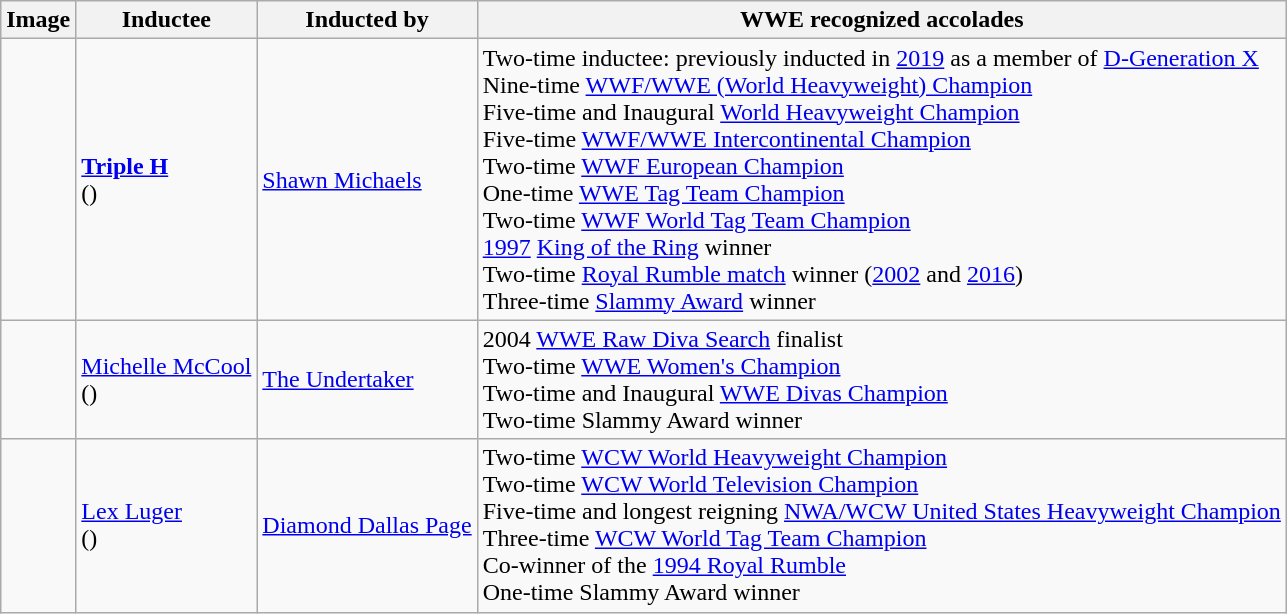<table class="wikitable">
<tr>
<th>Image</th>
<th>Inductee <br></th>
<th>Inducted by</th>
<th>WWE recognized accolades</th>
</tr>
<tr>
<td></td>
<td><strong><a href='#'>Triple H</a></strong><br>()</td>
<td><a href='#'>Shawn Michaels</a></td>
<td>Two-time inductee: previously inducted in <a href='#'>2019</a> as a member of <a href='#'>D-Generation X</a><br>Nine-time <a href='#'>WWF/WWE (World Heavyweight) Champion</a><br>Five-time and Inaugural <a href='#'>World Heavyweight Champion</a><br>Five-time <a href='#'>WWF/WWE Intercontinental Champion</a><br>Two-time <a href='#'>WWF European Champion</a><br>One-time <a href='#'>WWE Tag Team Champion</a><br>Two-time <a href='#'>WWF World Tag Team Champion</a><br><a href='#'>1997</a> <a href='#'>King of the Ring</a> winner<br>Two-time <a href='#'>Royal Rumble match</a> winner (<a href='#'>2002</a> and <a href='#'>2016</a>)<br>Three-time <a href='#'>Slammy Award</a> winner</td>
</tr>
<tr>
<td></td>
<td><a href='#'>Michelle McCool</a><br>()</td>
<td><a href='#'>The Undertaker</a></td>
<td>2004 <a href='#'>WWE Raw Diva Search</a> finalist<br>Two-time <a href='#'>WWE Women's Champion</a><br>Two-time and Inaugural <a href='#'>WWE Divas Champion</a><br>Two-time Slammy Award winner</td>
</tr>
<tr>
<td></td>
<td><a href='#'>Lex Luger</a><br>()</td>
<td><a href='#'>Diamond Dallas Page</a></td>
<td>Two-time <a href='#'>WCW World Heavyweight Champion</a><br>Two-time <a href='#'>WCW World Television Champion</a><br>Five-time and longest reigning <a href='#'>NWA/WCW United States Heavyweight Champion</a><br>Three-time <a href='#'>WCW World Tag Team Champion</a><br>Co-winner of the <a href='#'>1994 Royal Rumble</a><br>One-time Slammy Award winner</td>
</tr>
</table>
